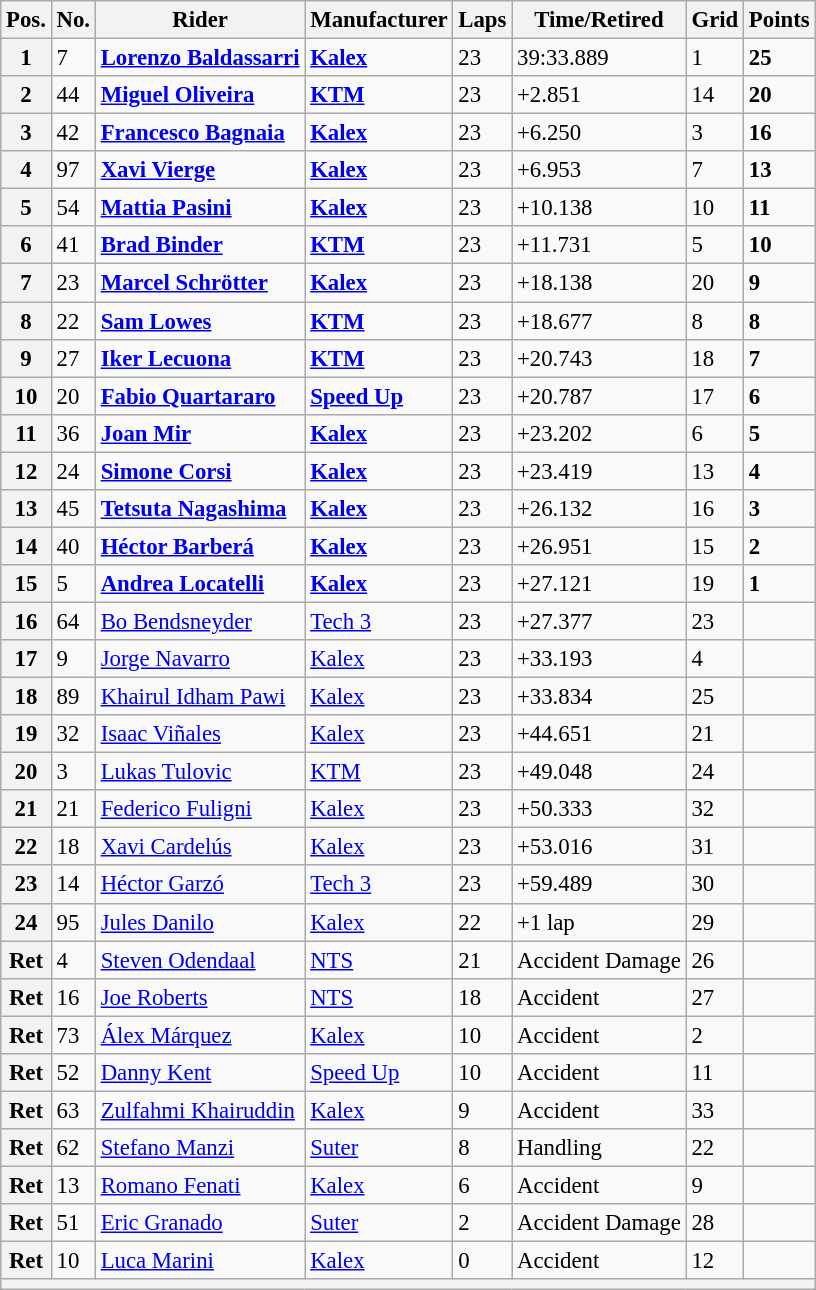<table class="wikitable" style="font-size: 95%;">
<tr>
<th>Pos.</th>
<th>No.</th>
<th>Rider</th>
<th>Manufacturer</th>
<th>Laps</th>
<th>Time/Retired</th>
<th>Grid</th>
<th>Points</th>
</tr>
<tr>
<th>1</th>
<td>7</td>
<td> <strong><a href='#'>Lorenzo Baldassarri</a></strong></td>
<td><strong><a href='#'>Kalex</a></strong></td>
<td>23</td>
<td>39:33.889</td>
<td>1</td>
<td><strong>25</strong></td>
</tr>
<tr>
<th>2</th>
<td>44</td>
<td> <strong><a href='#'>Miguel Oliveira</a></strong></td>
<td><strong><a href='#'>KTM</a></strong></td>
<td>23</td>
<td>+2.851</td>
<td>14</td>
<td><strong>20</strong></td>
</tr>
<tr>
<th>3</th>
<td>42</td>
<td> <strong><a href='#'>Francesco Bagnaia</a></strong></td>
<td><strong><a href='#'>Kalex</a></strong></td>
<td>23</td>
<td>+6.250</td>
<td>3</td>
<td><strong>16</strong></td>
</tr>
<tr>
<th>4</th>
<td>97</td>
<td> <strong><a href='#'>Xavi Vierge</a></strong></td>
<td><strong><a href='#'>Kalex</a></strong></td>
<td>23</td>
<td>+6.953</td>
<td>7</td>
<td><strong>13</strong></td>
</tr>
<tr>
<th>5</th>
<td>54</td>
<td> <strong><a href='#'>Mattia Pasini</a></strong></td>
<td><strong><a href='#'>Kalex</a></strong></td>
<td>23</td>
<td>+10.138</td>
<td>10</td>
<td><strong>11</strong></td>
</tr>
<tr>
<th>6</th>
<td>41</td>
<td> <strong><a href='#'>Brad Binder</a></strong></td>
<td><strong><a href='#'>KTM</a></strong></td>
<td>23</td>
<td>+11.731</td>
<td>5</td>
<td><strong>10</strong></td>
</tr>
<tr>
<th>7</th>
<td>23</td>
<td> <strong><a href='#'>Marcel Schrötter</a></strong></td>
<td><strong><a href='#'>Kalex</a></strong></td>
<td>23</td>
<td>+18.138</td>
<td>20</td>
<td><strong>9</strong></td>
</tr>
<tr>
<th>8</th>
<td>22</td>
<td> <strong><a href='#'>Sam Lowes</a></strong></td>
<td><strong><a href='#'>KTM</a></strong></td>
<td>23</td>
<td>+18.677</td>
<td>8</td>
<td><strong>8</strong></td>
</tr>
<tr>
<th>9</th>
<td>27</td>
<td> <strong><a href='#'>Iker Lecuona</a></strong></td>
<td><strong><a href='#'>KTM</a></strong></td>
<td>23</td>
<td>+20.743</td>
<td>18</td>
<td><strong>7</strong></td>
</tr>
<tr>
<th>10</th>
<td>20</td>
<td> <strong><a href='#'>Fabio Quartararo</a></strong></td>
<td><strong><a href='#'>Speed Up</a></strong></td>
<td>23</td>
<td>+20.787</td>
<td>17</td>
<td><strong>6</strong></td>
</tr>
<tr>
<th>11</th>
<td>36</td>
<td> <strong><a href='#'>Joan Mir</a></strong></td>
<td><strong><a href='#'>Kalex</a></strong></td>
<td>23</td>
<td>+23.202</td>
<td>6</td>
<td><strong>5</strong></td>
</tr>
<tr>
<th>12</th>
<td>24</td>
<td> <strong><a href='#'>Simone Corsi</a></strong></td>
<td><strong><a href='#'>Kalex</a></strong></td>
<td>23</td>
<td>+23.419</td>
<td>13</td>
<td><strong>4</strong></td>
</tr>
<tr>
<th>13</th>
<td>45</td>
<td> <strong><a href='#'>Tetsuta Nagashima</a></strong></td>
<td><strong><a href='#'>Kalex</a></strong></td>
<td>23</td>
<td>+26.132</td>
<td>16</td>
<td><strong>3</strong></td>
</tr>
<tr>
<th>14</th>
<td>40</td>
<td> <strong><a href='#'>Héctor Barberá</a></strong></td>
<td><strong><a href='#'>Kalex</a></strong></td>
<td>23</td>
<td>+26.951</td>
<td>15</td>
<td><strong>2</strong></td>
</tr>
<tr>
<th>15</th>
<td>5</td>
<td> <strong><a href='#'>Andrea Locatelli</a></strong></td>
<td><strong><a href='#'>Kalex</a></strong></td>
<td>23</td>
<td>+27.121</td>
<td>19</td>
<td><strong>1</strong></td>
</tr>
<tr>
<th>16</th>
<td>64</td>
<td> <a href='#'>Bo Bendsneyder</a></td>
<td><a href='#'>Tech 3</a></td>
<td>23</td>
<td>+27.377</td>
<td>23</td>
<td></td>
</tr>
<tr>
<th>17</th>
<td>9</td>
<td> <a href='#'>Jorge Navarro</a></td>
<td><a href='#'>Kalex</a></td>
<td>23</td>
<td>+33.193</td>
<td>4</td>
<td></td>
</tr>
<tr>
<th>18</th>
<td>89</td>
<td> <a href='#'>Khairul Idham Pawi</a></td>
<td><a href='#'>Kalex</a></td>
<td>23</td>
<td>+33.834</td>
<td>25</td>
<td></td>
</tr>
<tr>
<th>19</th>
<td>32</td>
<td> <a href='#'>Isaac Viñales</a></td>
<td><a href='#'>Kalex</a></td>
<td>23</td>
<td>+44.651</td>
<td>21</td>
<td></td>
</tr>
<tr>
<th>20</th>
<td>3</td>
<td> <a href='#'>Lukas Tulovic</a></td>
<td><a href='#'>KTM</a></td>
<td>23</td>
<td>+49.048</td>
<td>24</td>
<td></td>
</tr>
<tr>
<th>21</th>
<td>21</td>
<td> <a href='#'>Federico Fuligni</a></td>
<td><a href='#'>Kalex</a></td>
<td>23</td>
<td>+50.333</td>
<td>32</td>
<td></td>
</tr>
<tr>
<th>22</th>
<td>18</td>
<td> <a href='#'>Xavi Cardelús</a></td>
<td><a href='#'>Kalex</a></td>
<td>23</td>
<td>+53.016</td>
<td>31</td>
<td></td>
</tr>
<tr>
<th>23</th>
<td>14</td>
<td> <a href='#'>Héctor Garzó</a></td>
<td><a href='#'>Tech 3</a></td>
<td>23</td>
<td>+59.489</td>
<td>30</td>
<td></td>
</tr>
<tr>
<th>24</th>
<td>95</td>
<td> <a href='#'>Jules Danilo</a></td>
<td><a href='#'>Kalex</a></td>
<td>22</td>
<td>+1 lap</td>
<td>29</td>
<td></td>
</tr>
<tr>
<th>Ret</th>
<td>4</td>
<td> <a href='#'>Steven Odendaal</a></td>
<td><a href='#'>NTS</a></td>
<td>21</td>
<td>Accident Damage</td>
<td>26</td>
<td></td>
</tr>
<tr>
<th>Ret</th>
<td>16</td>
<td> <a href='#'>Joe Roberts</a></td>
<td><a href='#'>NTS</a></td>
<td>18</td>
<td>Accident</td>
<td>27</td>
<td></td>
</tr>
<tr>
<th>Ret</th>
<td>73</td>
<td> <a href='#'>Álex Márquez</a></td>
<td><a href='#'>Kalex</a></td>
<td>10</td>
<td>Accident</td>
<td>2</td>
<td></td>
</tr>
<tr>
<th>Ret</th>
<td>52</td>
<td> <a href='#'>Danny Kent</a></td>
<td><a href='#'>Speed Up</a></td>
<td>10</td>
<td>Accident</td>
<td>11</td>
<td></td>
</tr>
<tr>
<th>Ret</th>
<td>63</td>
<td> <a href='#'>Zulfahmi Khairuddin</a></td>
<td><a href='#'>Kalex</a></td>
<td>9</td>
<td>Accident</td>
<td>33</td>
<td></td>
</tr>
<tr>
<th>Ret</th>
<td>62</td>
<td> <a href='#'>Stefano Manzi</a></td>
<td><a href='#'>Suter</a></td>
<td>8</td>
<td>Handling</td>
<td>22</td>
<td></td>
</tr>
<tr>
<th>Ret</th>
<td>13</td>
<td> <a href='#'>Romano Fenati</a></td>
<td><a href='#'>Kalex</a></td>
<td>6</td>
<td>Accident</td>
<td>9</td>
<td></td>
</tr>
<tr>
<th>Ret</th>
<td>51</td>
<td> <a href='#'>Eric Granado</a></td>
<td><a href='#'>Suter</a></td>
<td>2</td>
<td>Accident Damage</td>
<td>28</td>
<td></td>
</tr>
<tr>
<th>Ret</th>
<td>10</td>
<td> <a href='#'>Luca Marini</a></td>
<td><a href='#'>Kalex</a></td>
<td>0</td>
<td>Accident</td>
<td>12</td>
<td></td>
</tr>
<tr>
<th colspan=8></th>
</tr>
</table>
